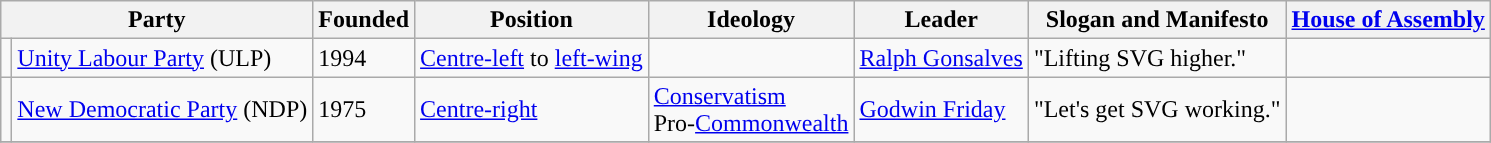<table class="wikitable sortable">
<tr>
<th colspan="2">Party</th>
<th>Founded</th>
<th>Position</th>
<th>Ideology</th>
<th>Leader<br></th>
<th>Slogan and Manifesto</th>
<th><a href='#'>House of Assembly</a></th>
</tr>
<tr>
<td></td>
<td><a href='#'>Unity Labour Party</a> (ULP)</td>
<td>1994</td>
<td><a href='#'>Centre-left</a> to <a href='#'>left-wing</a></td>
<td></td>
<td><a href='#'>Ralph Gonsalves</a><br></td>
<td>"Lifting SVG higher."</td>
<td></td>
</tr>
<tr>
<td></td>
<td><a href='#'>New Democratic Party</a> (NDP)</td>
<td>1975</td>
<td><a href='#'>Centre-right</a></td>
<td><a href='#'>Conservatism</a><br>Pro-<a href='#'>Commonwealth</a></td>
<td><a href='#'>Godwin Friday</a><br></td>
<td>"Let's get SVG working."</td>
<td></td>
</tr>
<tr>
</tr>
</table>
